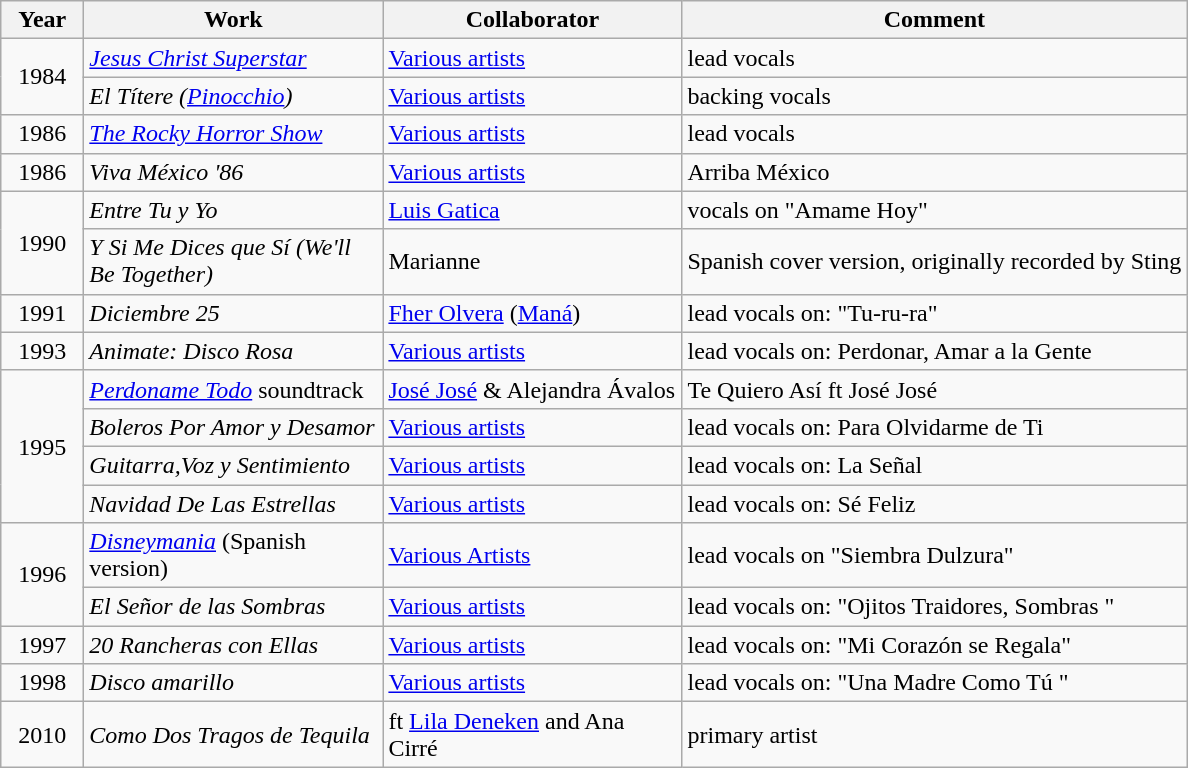<table class="wikitable sortable">
<tr>
<th style="width:3em">Year</th>
<th style="width:12em">Work</th>
<th style="width:12em">Collaborator</th>
<th class="unsortable">Comment</th>
</tr>
<tr>
<td rowspan="2" align="center">1984</td>
<td><em><a href='#'>Jesus Christ Superstar</a> </em></td>
<td><a href='#'>Various artists</a></td>
<td>lead vocals</td>
</tr>
<tr>
<td><em>El Títere (<a href='#'>Pinocchio</a>)</em></td>
<td><a href='#'>Various artists</a></td>
<td>backing vocals</td>
</tr>
<tr>
<td align="center">1986</td>
<td><em><a href='#'>The Rocky Horror Show</a></em></td>
<td><a href='#'>Various artists</a></td>
<td>lead vocals</td>
</tr>
<tr>
<td align="center">1986</td>
<td><em>Viva México '86</em></td>
<td><a href='#'>Various artists</a></td>
<td>Arriba México</td>
</tr>
<tr>
<td rowspan="2" align="center">1990</td>
<td><em>Entre Tu y Yo</em></td>
<td><a href='#'>Luis Gatica</a></td>
<td>vocals on "Amame Hoy"</td>
</tr>
<tr>
<td><em>Y Si Me Dices que Sí (We'll Be Together)</em></td>
<td>Marianne</td>
<td>Spanish cover version, originally recorded by Sting</td>
</tr>
<tr>
<td align="center">1991</td>
<td><em>Diciembre 25</em></td>
<td><a href='#'>Fher Olvera</a> (<a href='#'>Maná</a>)</td>
<td>lead vocals on: "Tu-ru-ra"</td>
</tr>
<tr>
<td align="center">1993</td>
<td><em>Animate: Disco Rosa</em></td>
<td><a href='#'>Various artists</a></td>
<td>lead vocals on: Perdonar, Amar a la Gente</td>
</tr>
<tr>
<td rowspan="4" align="center">1995</td>
<td><em><a href='#'>Perdoname Todo</a></em> soundtrack</td>
<td><a href='#'>José José</a> & Alejandra Ávalos</td>
<td>Te Quiero Así ft José José</td>
</tr>
<tr>
<td><em>Boleros Por Amor y Desamor</em></td>
<td><a href='#'>Various artists</a></td>
<td>lead vocals on: Para Olvidarme de Ti</td>
</tr>
<tr>
<td><em>Guitarra,Voz y Sentimiento</em></td>
<td><a href='#'>Various artists</a></td>
<td>lead vocals on: La Señal</td>
</tr>
<tr>
<td><em>Navidad De Las Estrellas</em></td>
<td><a href='#'>Various artists</a></td>
<td>lead vocals on: Sé Feliz</td>
</tr>
<tr>
<td rowspan="2" align="center">1996</td>
<td><em><a href='#'>Disneymania</a></em> (Spanish version)</td>
<td><a href='#'>Various Artists</a></td>
<td>lead vocals on "Siembra Dulzura"</td>
</tr>
<tr>
<td><em>El Señor de las Sombras</em></td>
<td><a href='#'>Various artists</a></td>
<td>lead vocals on: "Ojitos Traidores, Sombras "</td>
</tr>
<tr>
<td align="center">1997</td>
<td><em>20 Rancheras con Ellas</em></td>
<td><a href='#'>Various artists</a></td>
<td>lead vocals on: "Mi Corazón se Regala"</td>
</tr>
<tr>
<td align="center">1998</td>
<td><em>Disco amarillo</em></td>
<td><a href='#'>Various artists</a></td>
<td>lead vocals on: "Una Madre Como Tú "</td>
</tr>
<tr>
<td align="center">2010</td>
<td><em>Como Dos Tragos de  Tequila</em></td>
<td>ft <a href='#'>Lila Deneken</a> and Ana Cirré</td>
<td>primary artist</td>
</tr>
</table>
